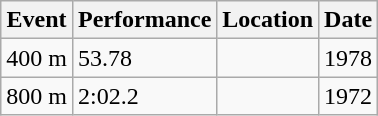<table class=wikitable>
<tr>
<th scope="col">Event</th>
<th scope="col">Performance</th>
<th scope="col">Location</th>
<th scope="col">Date</th>
</tr>
<tr>
<td>400 m</td>
<td>53.78</td>
<td></td>
<td>1978</td>
</tr>
<tr>
<td>800 m</td>
<td>2:02.2</td>
<td></td>
<td>1972</td>
</tr>
</table>
